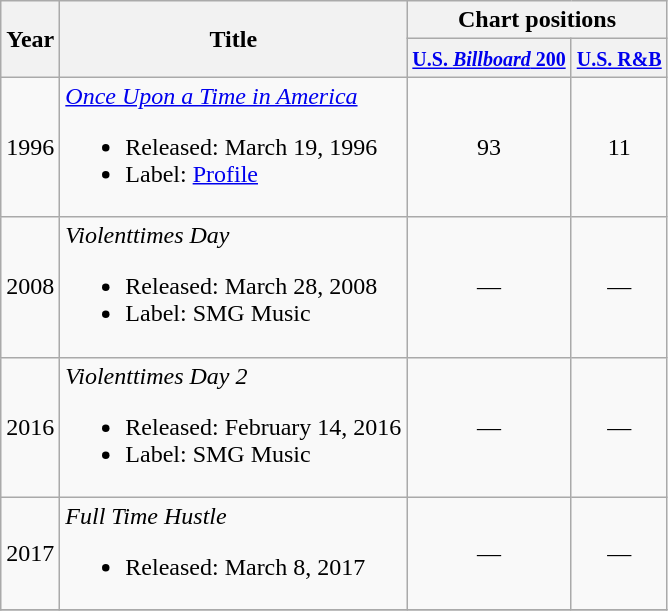<table class="wikitable">
<tr>
<th rowspan="2">Year</th>
<th rowspan="2">Title</th>
<th colspan="2">Chart positions</th>
</tr>
<tr>
<th><small><a href='#'>U.S. <em>Billboard</em> 200</a></small></th>
<th><small><a href='#'>U.S. R&B</a></small></th>
</tr>
<tr>
<td>1996</td>
<td><em><a href='#'>Once Upon a Time in America</a></em><br><ul><li>Released: March 19, 1996</li><li>Label: <a href='#'>Profile</a></li></ul></td>
<td align="center">93</td>
<td align="center">11</td>
</tr>
<tr>
<td>2008</td>
<td><em>Violenttimes Day</em><br><ul><li>Released: March 28, 2008</li><li>Label: SMG Music</li></ul></td>
<td align="center">—</td>
<td align="center">—</td>
</tr>
<tr>
<td>2016</td>
<td><em>Violenttimes Day 2</em><br><ul><li>Released: February 14, 2016</li><li>Label: SMG Music</li></ul></td>
<td align="center">—</td>
<td align="center">—</td>
</tr>
<tr>
<td>2017</td>
<td><em>Full Time Hustle</em><br><ul><li>Released: March 8, 2017</li></ul></td>
<td align="center">—</td>
<td align="center">—</td>
</tr>
<tr>
</tr>
</table>
